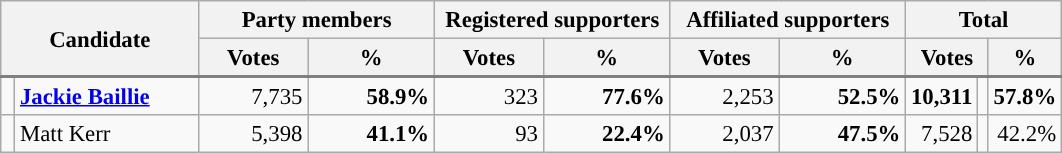<table class="wikitable" style="font-size: 95%;">
<tr>
<th colspan="2" scope="col" rowspan="2" style="width:125px;">Candidate</th>
<th scope="col" colspan="2" style="width:150px;">Party members</th>
<th scope="col" colspan="2" style="width:150px;">Registered supporters</th>
<th scope="col" colspan="2" style="width:150px;">Affiliated supporters</th>
<th scope="col" colspan="3" style="width:75px;">Total</th>
</tr>
<tr style="background:#e9e9e9; border-bottom:2px solid gray;">
<th>Votes</th>
<th>%</th>
<th>Votes</th>
<th>%</th>
<th>Votes</th>
<th>%</th>
<th scope="col" colspan="2">Votes</th>
<th>%</th>
</tr>
<tr style="text-align:right;">
<td style="background-color: "></td>
<td scope="row" style="text-align:left;"><strong><a href='#'>Jackie Baillie</a></strong></td>
<td>7,735</td>
<td><strong>58.9%</strong></td>
<td>323</td>
<td><strong>77.6%</strong></td>
<td>2,253</td>
<td><strong>52.5%</strong></td>
<td><strong>10,311</strong></td>
<td align=center></td>
<td><strong>57.8%</strong></td>
</tr>
<tr style="text-align:right;">
<td style="background-color: "></td>
<td scope="row" style="text-align:left;">Matt Kerr</td>
<td>5,398</td>
<td><strong>41.1%</strong></td>
<td>93</td>
<td><strong>22.4%</strong></td>
<td>2,037</td>
<td><strong>47.5%</strong></td>
<td>7,528</td>
<td align=center></td>
<td>42.2%</td>
</tr>
</table>
